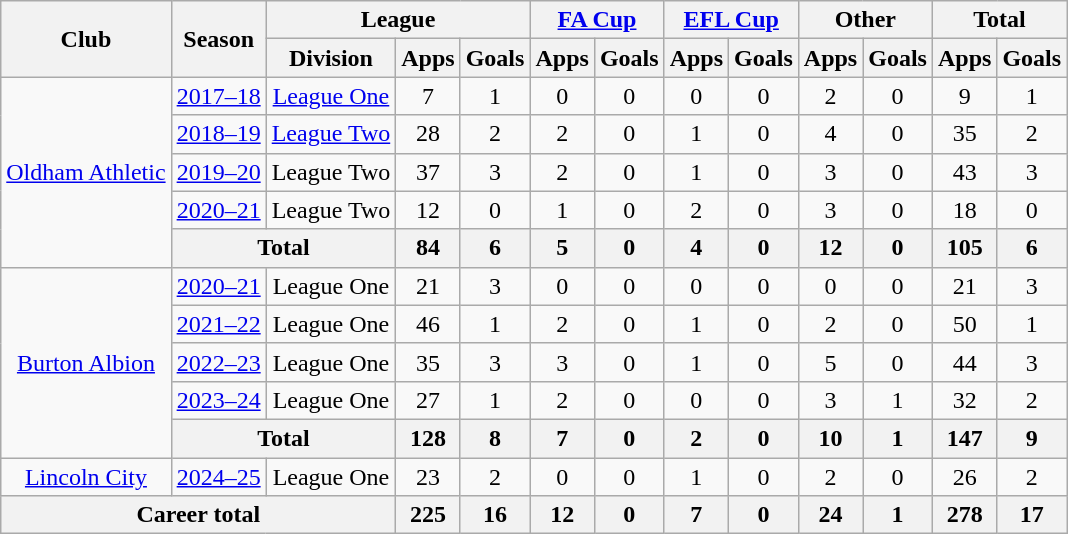<table class=wikitable style=text-align:center>
<tr>
<th rowspan=2>Club</th>
<th rowspan=2>Season</th>
<th colspan=3>League</th>
<th colspan=2><a href='#'>FA Cup</a></th>
<th colspan=2><a href='#'>EFL Cup</a></th>
<th colspan=2>Other</th>
<th colspan=2>Total</th>
</tr>
<tr>
<th>Division</th>
<th>Apps</th>
<th>Goals</th>
<th>Apps</th>
<th>Goals</th>
<th>Apps</th>
<th>Goals</th>
<th>Apps</th>
<th>Goals</th>
<th>Apps</th>
<th>Goals</th>
</tr>
<tr>
<td rowspan=5><a href='#'>Oldham Athletic</a></td>
<td><a href='#'>2017–18</a></td>
<td><a href='#'>League One</a></td>
<td>7</td>
<td>1</td>
<td>0</td>
<td>0</td>
<td>0</td>
<td>0</td>
<td>2</td>
<td>0</td>
<td>9</td>
<td>1</td>
</tr>
<tr>
<td><a href='#'>2018–19</a></td>
<td><a href='#'>League Two</a></td>
<td>28</td>
<td>2</td>
<td>2</td>
<td>0</td>
<td>1</td>
<td>0</td>
<td>4</td>
<td>0</td>
<td>35</td>
<td>2</td>
</tr>
<tr>
<td><a href='#'>2019–20</a></td>
<td>League Two</td>
<td>37</td>
<td>3</td>
<td>2</td>
<td>0</td>
<td>1</td>
<td>0</td>
<td>3</td>
<td>0</td>
<td>43</td>
<td>3</td>
</tr>
<tr>
<td><a href='#'>2020–21</a></td>
<td>League Two</td>
<td>12</td>
<td>0</td>
<td>1</td>
<td>0</td>
<td>2</td>
<td>0</td>
<td>3</td>
<td>0</td>
<td>18</td>
<td>0</td>
</tr>
<tr>
<th colspan=2>Total</th>
<th>84</th>
<th>6</th>
<th>5</th>
<th>0</th>
<th>4</th>
<th>0</th>
<th>12</th>
<th>0</th>
<th>105</th>
<th>6</th>
</tr>
<tr>
<td rowspan=5><a href='#'>Burton Albion</a></td>
<td><a href='#'>2020–21</a></td>
<td>League One</td>
<td>21</td>
<td>3</td>
<td>0</td>
<td>0</td>
<td>0</td>
<td>0</td>
<td>0</td>
<td>0</td>
<td>21</td>
<td>3</td>
</tr>
<tr>
<td><a href='#'>2021–22</a></td>
<td>League One</td>
<td>46</td>
<td>1</td>
<td>2</td>
<td>0</td>
<td>1</td>
<td>0</td>
<td>2</td>
<td>0</td>
<td>50</td>
<td>1</td>
</tr>
<tr>
<td><a href='#'>2022–23</a></td>
<td>League One</td>
<td>35</td>
<td>3</td>
<td>3</td>
<td>0</td>
<td>1</td>
<td>0</td>
<td>5</td>
<td>0</td>
<td>44</td>
<td>3</td>
</tr>
<tr>
<td><a href='#'>2023–24</a></td>
<td>League One</td>
<td>27</td>
<td>1</td>
<td>2</td>
<td>0</td>
<td>0</td>
<td>0</td>
<td>3</td>
<td>1</td>
<td>32</td>
<td>2</td>
</tr>
<tr>
<th colspan=2>Total</th>
<th>128</th>
<th>8</th>
<th>7</th>
<th>0</th>
<th>2</th>
<th>0</th>
<th>10</th>
<th>1</th>
<th>147</th>
<th>9</th>
</tr>
<tr>
<td><a href='#'>Lincoln City</a></td>
<td><a href='#'>2024–25</a></td>
<td>League One</td>
<td>23</td>
<td>2</td>
<td>0</td>
<td>0</td>
<td>1</td>
<td>0</td>
<td>2</td>
<td>0</td>
<td>26</td>
<td>2</td>
</tr>
<tr>
<th colspan=3>Career total</th>
<th>225</th>
<th>16</th>
<th>12</th>
<th>0</th>
<th>7</th>
<th>0</th>
<th>24</th>
<th>1</th>
<th>278</th>
<th>17</th>
</tr>
</table>
